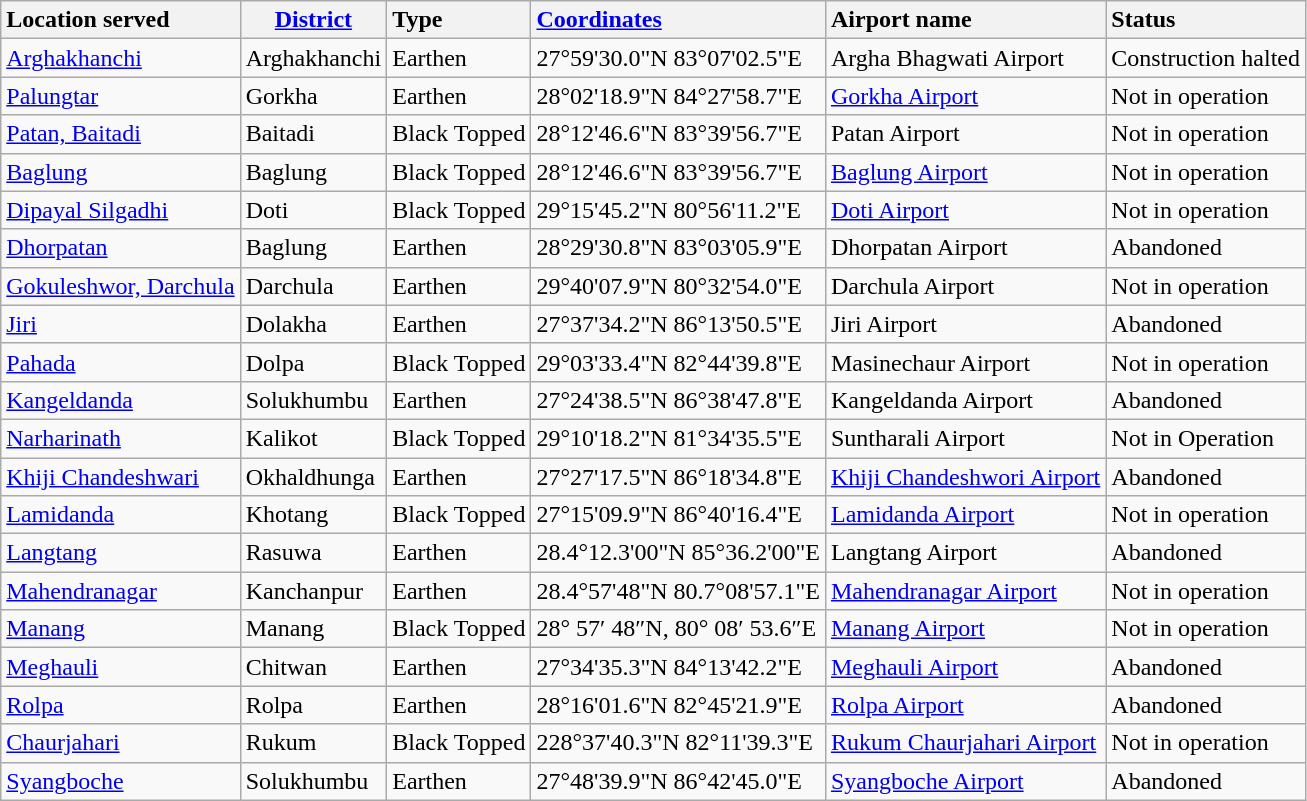<table class="wikitable sortable static-row-numbers static-row-header-text">
<tr style="vertical-align:baseline">
<th style="text-align:left;">Location served</th>
<th><a href='#'>District</a></th>
<th style="text-align:left;">Type</th>
<th style="text-align:left;"><a href='#'>Coordinates</a></th>
<th style="text-align:left;">Airport name</th>
<th style="text-align:left;">Status</th>
</tr>
<tr>
<td><a href='#'>Arghakhanchi</a></td>
<td>Arghakhanchi</td>
<td>Earthen</td>
<td>27°59'30.0"N 83°07'02.5"E</td>
<td>Argha Bhagwati Airport</td>
<td>Construction halted</td>
</tr>
<tr>
<td><a href='#'>Palungtar</a></td>
<td>Gorkha</td>
<td>Earthen</td>
<td>28°02'18.9"N 84°27'58.7"E</td>
<td><a href='#'>Gorkha Airport</a></td>
<td>Not in operation</td>
</tr>
<tr>
<td><a href='#'>Patan, Baitadi</a></td>
<td>Baitadi</td>
<td>Black Topped</td>
<td>28°12'46.6"N 83°39'56.7"E</td>
<td>Patan Airport</td>
<td>Not in operation</td>
</tr>
<tr>
<td><a href='#'>Baglung</a></td>
<td>Baglung</td>
<td>Black Topped</td>
<td>28°12'46.6"N 83°39'56.7"E</td>
<td><a href='#'>Baglung Airport</a></td>
<td>Not in operation</td>
</tr>
<tr>
<td><a href='#'>Dipayal Silgadhi</a></td>
<td>Doti</td>
<td>Black Topped</td>
<td>29°15'45.2"N 80°56'11.2"E</td>
<td><a href='#'>Doti Airport</a></td>
<td>Not in operation</td>
</tr>
<tr>
<td><a href='#'>Dhorpatan</a></td>
<td>Baglung</td>
<td>Earthen</td>
<td>28°29'30.8"N 83°03'05.9"E</td>
<td>Dhorpatan Airport</td>
<td>Abandoned</td>
</tr>
<tr>
<td><a href='#'>Gokuleshwor, Darchula</a></td>
<td>Darchula</td>
<td>Earthen</td>
<td>29°40'07.9"N 80°32'54.0"E</td>
<td>Darchula Airport</td>
<td>Not in operation</td>
</tr>
<tr>
<td><a href='#'>Jiri</a></td>
<td>Dolakha</td>
<td>Earthen</td>
<td>27°37'34.2"N 86°13'50.5"E</td>
<td>Jiri Airport</td>
<td>Abandoned</td>
</tr>
<tr>
<td><a href='#'>Pahada</a></td>
<td>Dolpa</td>
<td>Black Topped</td>
<td>29°03'33.4"N 82°44'39.8"E</td>
<td>Masinechaur Airport</td>
<td>Not in operation</td>
</tr>
<tr>
<td><a href='#'>Kangeldanda</a></td>
<td>Solukhumbu</td>
<td>Earthen</td>
<td>27°24'38.5"N 86°38'47.8"E</td>
<td>Kangeldanda Airport</td>
<td>Abandoned</td>
</tr>
<tr>
<td><a href='#'>Narharinath</a></td>
<td>Kalikot</td>
<td>Black Topped</td>
<td>29°10'18.2"N 81°34'35.5"E</td>
<td>Suntharali Airport</td>
<td>Not in Operation</td>
</tr>
<tr>
<td><a href='#'>Khiji Chandeshwari</a></td>
<td>Okhaldhunga</td>
<td>Earthen</td>
<td>27°27'17.5"N 86°18'34.8"E</td>
<td><a href='#'>Khiji Chandeshwori Airport</a></td>
<td>Abandoned</td>
</tr>
<tr>
<td><a href='#'>Lamidanda</a></td>
<td>Khotang</td>
<td>Black Topped</td>
<td>27°15'09.9"N 86°40'16.4"E</td>
<td><a href='#'>Lamidanda Airport</a></td>
<td>Not in operation</td>
</tr>
<tr>
<td><a href='#'>Langtang</a></td>
<td>Rasuwa</td>
<td>Earthen</td>
<td>28.4°12.3'00"N 85°36.2'00"E</td>
<td>Langtang Airport</td>
<td>Abandoned</td>
</tr>
<tr>
<td><a href='#'>Mahendranagar</a></td>
<td>Kanchanpur</td>
<td>Earthen</td>
<td>28.4°57'48"N 80.7°08'57.1"E</td>
<td><a href='#'>Mahendranagar Airport</a></td>
<td>Not in operation</td>
</tr>
<tr>
<td><a href='#'>Manang</a></td>
<td>Manang</td>
<td>Black Topped</td>
<td>28° 57′ 48″N, 80° 08′ 53.6″E</td>
<td><a href='#'>Manang Airport</a></td>
<td>Not in operation</td>
</tr>
<tr>
<td><a href='#'>Meghauli</a></td>
<td>Chitwan</td>
<td>Earthen</td>
<td>27°34'35.3"N 84°13'42.2"E</td>
<td><a href='#'>Meghauli Airport</a></td>
<td>Abandoned</td>
</tr>
<tr>
<td><a href='#'>Rolpa</a></td>
<td>Rolpa</td>
<td>Earthen</td>
<td>28°16'01.6"N 82°45'21.9"E</td>
<td><a href='#'>Rolpa Airport</a></td>
<td>Abandoned</td>
</tr>
<tr>
<td><a href='#'>Chaurjahari</a></td>
<td>Rukum</td>
<td>Black Topped</td>
<td>228°37'40.3"N 82°11'39.3"E</td>
<td><a href='#'>Rukum Chaurjahari Airport</a></td>
<td>Not in operation</td>
</tr>
<tr>
<td><a href='#'>Syangboche</a></td>
<td>Solukhumbu</td>
<td>Earthen</td>
<td>27°48'39.9"N 86°42'45.0"E</td>
<td><a href='#'>Syangboche Airport</a></td>
<td>Abandoned</td>
</tr>
</table>
